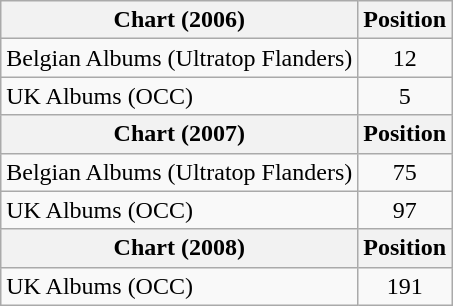<table class="wikitable">
<tr>
<th>Chart (2006)</th>
<th>Position</th>
</tr>
<tr>
<td>Belgian Albums (Ultratop Flanders)</td>
<td style="text-align:center;">12</td>
</tr>
<tr>
<td>UK Albums (OCC)</td>
<td style="text-align:center;">5</td>
</tr>
<tr>
<th>Chart (2007)</th>
<th>Position</th>
</tr>
<tr>
<td>Belgian Albums (Ultratop Flanders)</td>
<td style="text-align:center;">75</td>
</tr>
<tr>
<td>UK Albums (OCC)</td>
<td style="text-align:center;">97</td>
</tr>
<tr>
<th>Chart (2008)</th>
<th>Position</th>
</tr>
<tr>
<td>UK Albums (OCC)</td>
<td style="text-align:center;">191</td>
</tr>
</table>
